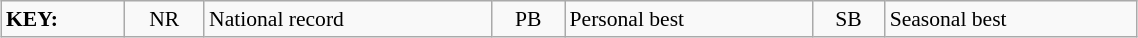<table class="wikitable" style="margin:0.5em auto; font-size:90%;position:relative;" width=60%>
<tr>
<td><strong>KEY:</strong></td>
<td align=center>NR</td>
<td>National record</td>
<td align=center>PB</td>
<td>Personal best</td>
<td align=center>SB</td>
<td>Seasonal best</td>
</tr>
</table>
